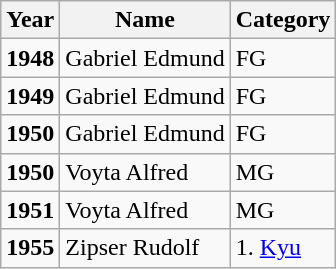<table class="wikitable">
<tr>
<th>Year</th>
<th>Name</th>
<th>Category</th>
</tr>
<tr>
<td><strong>1948</strong></td>
<td>Gabriel Edmund</td>
<td>FG</td>
</tr>
<tr>
<td><strong>1949</strong></td>
<td>Gabriel Edmund</td>
<td>FG</td>
</tr>
<tr>
<td><strong>1950</strong></td>
<td>Gabriel Edmund</td>
<td>FG</td>
</tr>
<tr>
<td><strong>1950</strong></td>
<td>Voyta Alfred</td>
<td>MG</td>
</tr>
<tr>
<td><strong>1951</strong></td>
<td>Voyta Alfred</td>
<td>MG</td>
</tr>
<tr>
<td><strong>1955</strong></td>
<td>Zipser Rudolf</td>
<td>1. <a href='#'>Kyu</a></td>
</tr>
</table>
